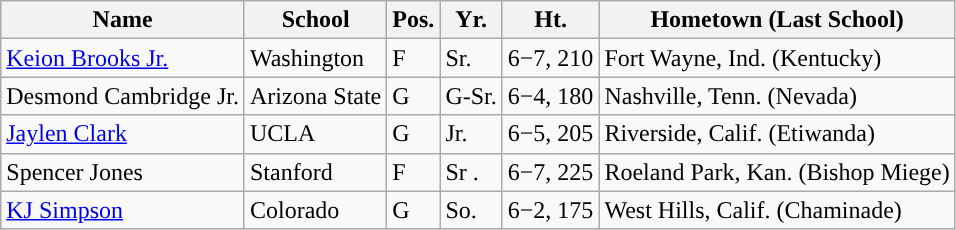<table class="wikitable">
<tr>
<th>Name</th>
<th>School</th>
<th>Pos.</th>
<th>Yr.</th>
<th>Ht.</th>
<th>Hometown (Last School)</th>
</tr>
<tr>
<td><a href='#'>Keion Brooks Jr.</a></td>
<td ! style=>Washington</td>
<td>F</td>
<td>Sr.</td>
<td>6−7, 210</td>
<td>Fort Wayne, Ind. (Kentucky)</td>
</tr>
<tr>
<td>Desmond Cambridge Jr.</td>
<td !>Arizona State</td>
<td>G</td>
<td>G-Sr.</td>
<td>6−4, 180</td>
<td>Nashville, Tenn. (Nevada)</td>
</tr>
<tr>
<td><a href='#'>Jaylen Clark</a></td>
<td ! style=>UCLA</td>
<td>G</td>
<td>Jr.</td>
<td>6−5, 205</td>
<td>Riverside, Calif. (Etiwanda)</td>
</tr>
<tr>
<td>Spencer Jones</td>
<td ! style=>Stanford</td>
<td>F</td>
<td>Sr .</td>
<td>6−7, 225</td>
<td>Roeland Park, Kan. (Bishop Miege)</td>
</tr>
<tr>
<td><a href='#'>KJ Simpson</a></td>
<td ! style=>Colorado</td>
<td>G</td>
<td>So.</td>
<td>6−2, 175</td>
<td>West Hills, Calif. (Chaminade)</td>
</tr>
</table>
